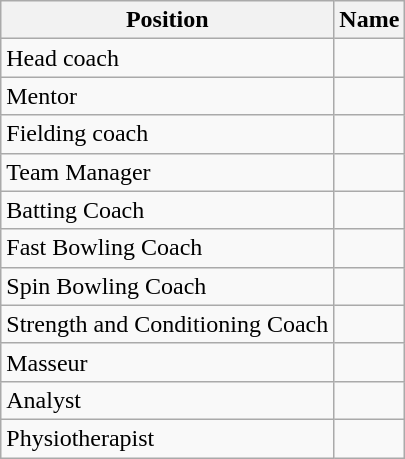<table class="wikitable">
<tr>
<th>Position</th>
<th>Name</th>
</tr>
<tr>
<td>Head coach</td>
<td></td>
</tr>
<tr>
<td>Mentor</td>
<td></td>
</tr>
<tr>
<td>Fielding coach</td>
<td></td>
</tr>
<tr>
<td>Team Manager</td>
<td></td>
</tr>
<tr>
<td>Batting Coach</td>
<td></td>
</tr>
<tr>
<td>Fast Bowling Coach</td>
<td></td>
</tr>
<tr>
<td>Spin Bowling Coach</td>
<td></td>
</tr>
<tr>
<td>Strength and Conditioning Coach</td>
<td></td>
</tr>
<tr>
<td>Masseur</td>
<td></td>
</tr>
<tr>
<td>Analyst</td>
<td></td>
</tr>
<tr>
<td>Physiotherapist</td>
<td></td>
</tr>
</table>
